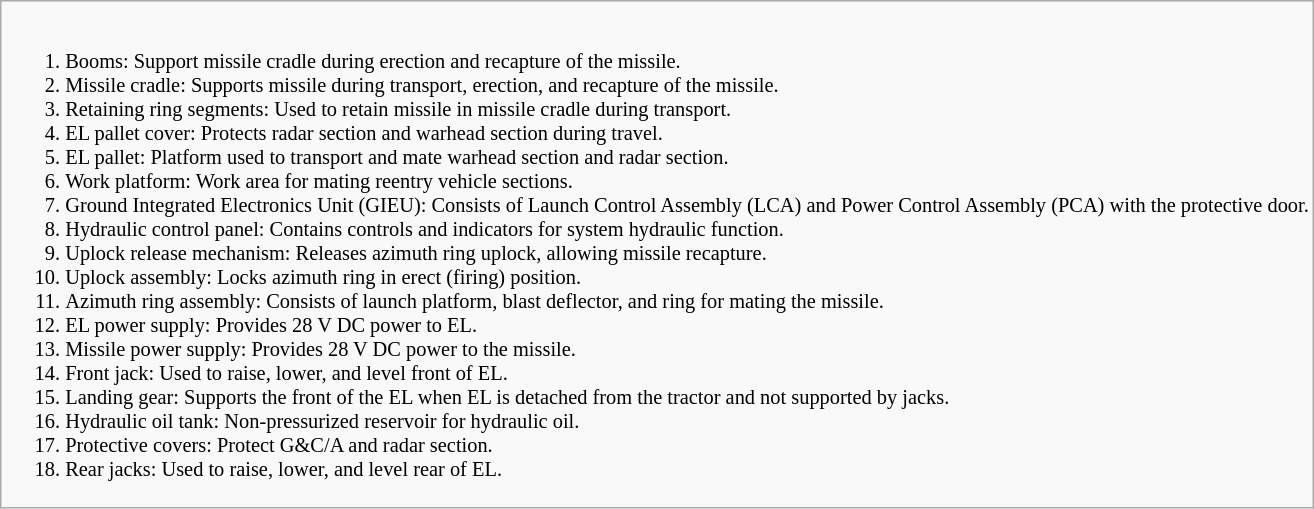<table class="wikitable" style="font-size: 85%; margin:auto;">
<tr>
<td><br><ol><li>Booms: Support missile cradle during erection and recapture of the missile.</li><li>Missile cradle: Supports missile during transport, erection, and recapture of the missile.</li><li>Retaining ring segments: Used to retain missile in missile cradle during transport.</li><li>EL pallet cover: Protects radar section and warhead section during travel.</li><li>EL pallet: Platform used to transport and mate warhead section and radar section.</li><li>Work platform: Work area for mating reentry vehicle sections.</li><li>Ground Integrated Electronics Unit (GIEU): Consists of Launch Control Assembly (LCA) and Power Control Assembly (PCA) with the protective door.</li><li>Hydraulic control panel: Contains controls and indicators for system hydraulic function.</li><li>Uplock release mechanism: Releases azimuth ring uplock, allowing missile recapture.</li><li>Uplock assembly: Locks azimuth ring in erect (firing) position.</li><li>Azimuth ring assembly: Consists of launch platform, blast deflector, and ring for mating the missile.</li><li>EL power supply: Provides 28 V DC power to EL.</li><li>Missile power supply: Provides 28 V DC power to the missile.</li><li>Front jack: Used to raise, lower, and level front of EL.</li><li>Landing gear: Supports the front of the EL when EL is detached from the tractor and not supported by jacks.</li><li>Hydraulic oil tank: Non-pressurized reservoir for hydraulic oil.</li><li>Protective covers: Protect G&C/A and radar section.</li><li>Rear jacks: Used to raise, lower, and level rear of EL.</li></ol></td>
</tr>
</table>
